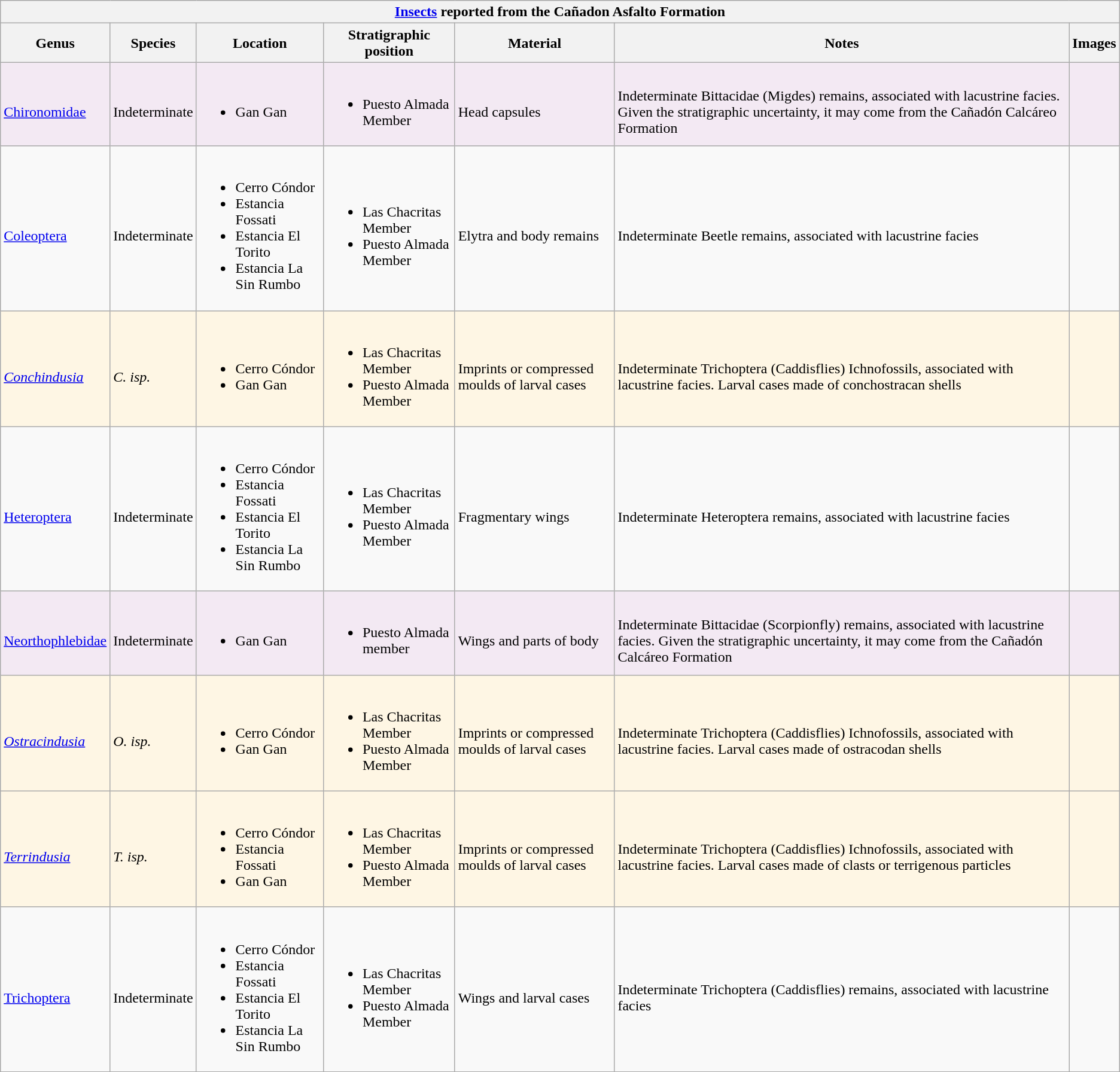<table class="wikitable sortable">
<tr>
<th colspan="7" align="center"><strong><a href='#'>Insects</a> reported from the Cañadon Asfalto Formation</strong></th>
</tr>
<tr>
<th>Genus</th>
<th>Species</th>
<th>Location</th>
<th>Stratigraphic position</th>
<th>Material</th>
<th>Notes</th>
<th>Images</th>
</tr>
<tr>
<td style="background:#f3e9f3;"><br><a href='#'>Chironomidae</a></td>
<td style="background:#f3e9f3;"><br>Indeterminate</td>
<td style="background:#f3e9f3;"><br><ul><li>Gan Gan</li></ul></td>
<td style="background:#f3e9f3;"><br><ul><li>Puesto Almada Member</li></ul></td>
<td style="background:#f3e9f3;"><br>Head capsules</td>
<td style="background:#f3e9f3;"><br>Indeterminate Bittacidae (Migdes) remains, associated with lacustrine facies. Given the stratigraphic uncertainty, it may come from the Cañadón Calcáreo Formation</td>
<td style="background:#f3e9f3;"><br></td>
</tr>
<tr>
<td><br><a href='#'>Coleoptera</a></td>
<td><br>Indeterminate</td>
<td><br><ul><li>Cerro Cóndor</li><li>Estancia Fossati</li><li>Estancia El Torito</li><li>Estancia La Sin Rumbo</li></ul></td>
<td><br><ul><li>Las Chacritas Member</li><li>Puesto Almada Member</li></ul></td>
<td><br>Elytra and body remains</td>
<td><br>Indeterminate Beetle remains, associated with lacustrine facies</td>
<td><br></td>
</tr>
<tr>
<td style="background:#FEF6E4;"><br><em><a href='#'>Conchindusia</a></em></td>
<td style="background:#FEF6E4;"><br><em>C. isp.</em></td>
<td style="background:#FEF6E4;"><br><ul><li>Cerro Cóndor</li><li>Gan Gan</li></ul></td>
<td style="background:#FEF6E4;"><br><ul><li>Las Chacritas Member</li><li>Puesto Almada Member</li></ul></td>
<td style="background:#FEF6E4;"><br>Imprints or compressed moulds of larval cases</td>
<td style="background:#FEF6E4;"><br>Indeterminate Trichoptera (Caddisflies) Ichnofossils, associated with lacustrine facies. Larval cases made of conchostracan shells</td>
<td style="background:#FEF6E4;"></td>
</tr>
<tr>
<td><br><a href='#'>Heteroptera</a></td>
<td><br>Indeterminate</td>
<td><br><ul><li>Cerro Cóndor</li><li>Estancia Fossati</li><li>Estancia El Torito</li><li>Estancia La Sin Rumbo</li></ul></td>
<td><br><ul><li>Las Chacritas Member</li><li>Puesto Almada Member</li></ul></td>
<td><br>Fragmentary wings</td>
<td><br>Indeterminate Heteroptera remains, associated with lacustrine facies</td>
<td><br></td>
</tr>
<tr>
<td style="background:#f3e9f3;"><br><a href='#'>Neorthophlebidae</a></td>
<td style="background:#f3e9f3;"><br>Indeterminate</td>
<td style="background:#f3e9f3;"><br><ul><li>Gan Gan</li></ul></td>
<td style="background:#f3e9f3;"><br><ul><li>Puesto Almada member</li></ul></td>
<td style="background:#f3e9f3;"><br>Wings and parts of body</td>
<td style="background:#f3e9f3;"><br>Indeterminate Bittacidae (Scorpionfly) remains, associated with lacustrine facies. Given the stratigraphic uncertainty, it may come from the Cañadón Calcáreo Formation</td>
<td style="background:#f3e9f3;"></td>
</tr>
<tr>
<td style="background:#FEF6E4;"><br><em><a href='#'>Ostracindusia</a></em></td>
<td style="background:#FEF6E4;"><br><em>O. isp.</em></td>
<td style="background:#FEF6E4;"><br><ul><li>Cerro Cóndor</li><li>Gan Gan</li></ul></td>
<td style="background:#FEF6E4;"><br><ul><li>Las Chacritas Member</li><li>Puesto Almada Member</li></ul></td>
<td style="background:#FEF6E4;"><br>Imprints or compressed moulds of larval cases</td>
<td style="background:#FEF6E4;"><br>Indeterminate Trichoptera (Caddisflies) Ichnofossils, associated with lacustrine facies. Larval cases made of ostracodan shells</td>
<td style="background:#FEF6E4;"></td>
</tr>
<tr>
<td style="background:#FEF6E4;"><br><em><a href='#'>Terrindusia</a></em></td>
<td style="background:#FEF6E4;"><br><em>T. isp.</em></td>
<td style="background:#FEF6E4;"><br><ul><li>Cerro Cóndor</li><li>Estancia Fossati</li><li>Gan Gan</li></ul></td>
<td style="background:#FEF6E4;"><br><ul><li>Las Chacritas Member</li><li>Puesto Almada Member</li></ul></td>
<td style="background:#FEF6E4;"><br>Imprints or compressed moulds of larval cases</td>
<td style="background:#FEF6E4;"><br>Indeterminate Trichoptera (Caddisflies) Ichnofossils, associated with lacustrine facies. Larval cases made of clasts or terrigenous particles</td>
<td style="background:#FEF6E4;"></td>
</tr>
<tr>
<td><br><a href='#'>Trichoptera</a></td>
<td><br>Indeterminate</td>
<td><br><ul><li>Cerro Cóndor</li><li>Estancia Fossati</li><li>Estancia El Torito</li><li>Estancia La Sin Rumbo</li></ul></td>
<td><br><ul><li>Las Chacritas Member</li><li>Puesto Almada Member</li></ul></td>
<td><br>Wings and larval cases</td>
<td><br>Indeterminate Trichoptera (Caddisflies) remains, associated with lacustrine facies</td>
<td><br></td>
</tr>
<tr>
</tr>
</table>
